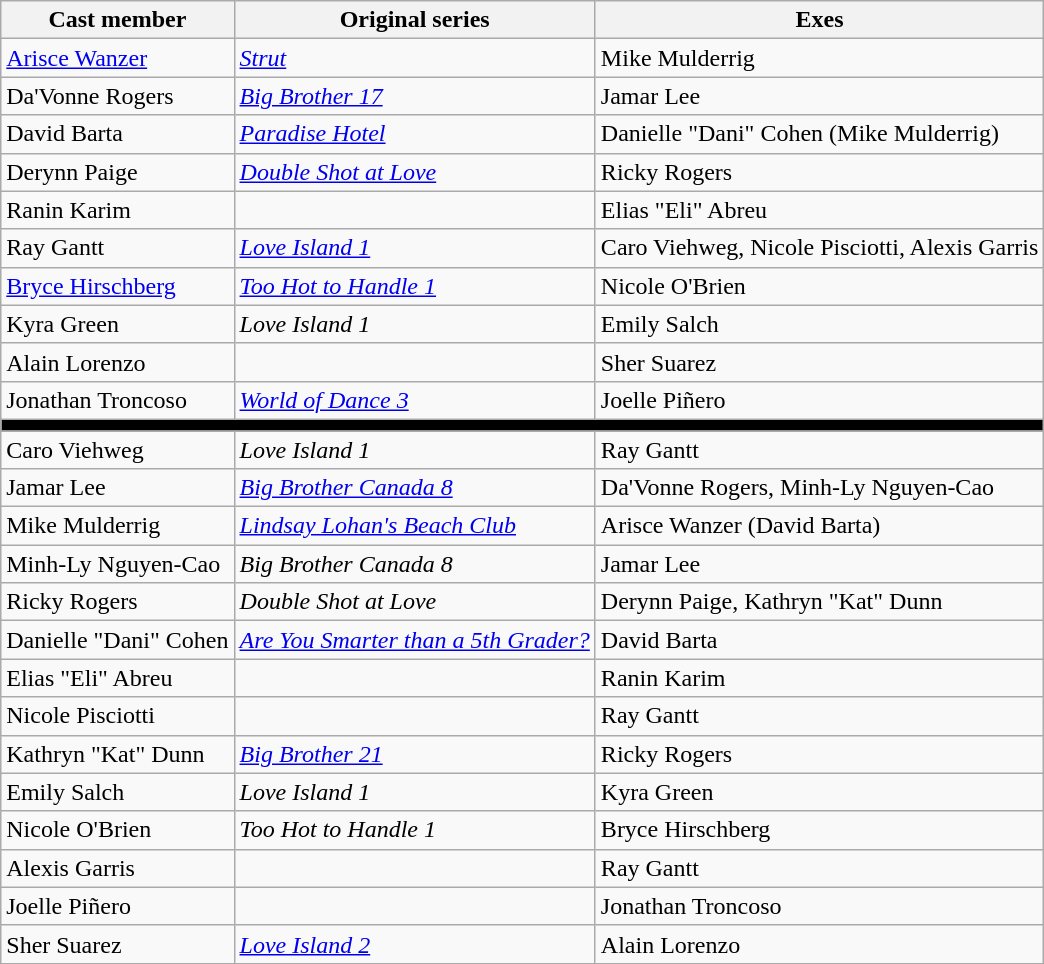<table class="wikitable sortable">
<tr>
<th>Cast member</th>
<th>Original series</th>
<th>Exes</th>
</tr>
<tr>
<td><a href='#'>Arisce Wanzer</a></td>
<td><em><a href='#'>Strut</a></em></td>
<td>Mike Mulderrig</td>
</tr>
<tr>
<td>Da'Vonne Rogers</td>
<td><em><a href='#'>Big Brother 17</a></em></td>
<td>Jamar Lee</td>
</tr>
<tr>
<td>David Barta</td>
<td><em><a href='#'>Paradise Hotel</a></em></td>
<td nowrap>Danielle "Dani" Cohen (Mike Mulderrig)</td>
</tr>
<tr>
<td>Derynn Paige</td>
<td><em><a href='#'>Double Shot at Love</a></em></td>
<td>Ricky Rogers</td>
</tr>
<tr>
<td>Ranin Karim</td>
<td></td>
<td>Elias "Eli" Abreu</td>
</tr>
<tr>
<td>Ray Gantt</td>
<td><a href='#'><em>Love Island 1</em></a></td>
<td nowrap>Caro Viehweg, Nicole Pisciotti, Alexis Garris</td>
</tr>
<tr>
<td><a href='#'>Bryce Hirschberg</a></td>
<td nowrap><em><a href='#'>Too Hot to Handle 1</a></em></td>
<td>Nicole O'Brien</td>
</tr>
<tr>
<td>Kyra Green</td>
<td><em>Love Island 1</em></td>
<td>Emily Salch</td>
</tr>
<tr>
<td>Alain Lorenzo</td>
<td></td>
<td>Sher Suarez</td>
</tr>
<tr>
<td>Jonathan Troncoso</td>
<td><em><a href='#'>World of Dance 3</a></em></td>
<td>Joelle Piñero</td>
</tr>
<tr>
<td style="background:#000;" colspan="3"></td>
</tr>
<tr>
<td>Caro Viehweg</td>
<td><em>Love Island 1</em></td>
<td>Ray Gantt</td>
</tr>
<tr>
<td>Jamar Lee</td>
<td><em><a href='#'>Big Brother Canada 8</a></em></td>
<td>Da'Vonne Rogers, Minh-Ly Nguyen-Cao</td>
</tr>
<tr>
<td>Mike Mulderrig</td>
<td><em><a href='#'>Lindsay Lohan's Beach Club</a></em></td>
<td>Arisce Wanzer (David Barta)</td>
</tr>
<tr>
<td nowrap>Minh-Ly Nguyen-Cao</td>
<td><em>Big Brother Canada 8</em></td>
<td>Jamar Lee</td>
</tr>
<tr>
<td>Ricky Rogers</td>
<td><em>Double Shot at Love</em></td>
<td>Derynn Paige, Kathryn "Kat" Dunn</td>
</tr>
<tr>
<td nowrap>Danielle "Dani" Cohen</td>
<td nowrap><em><a href='#'>Are You Smarter than a 5th Grader?</a></em></td>
<td>David Barta</td>
</tr>
<tr>
<td>Elias "Eli" Abreu</td>
<td></td>
<td>Ranin Karim</td>
</tr>
<tr>
<td>Nicole Pisciotti</td>
<td></td>
<td>Ray Gantt</td>
</tr>
<tr>
<td>Kathryn "Kat" Dunn</td>
<td><em><a href='#'>Big Brother 21</a></em></td>
<td>Ricky Rogers</td>
</tr>
<tr>
<td>Emily Salch</td>
<td><em>Love Island 1</em></td>
<td>Kyra Green</td>
</tr>
<tr>
<td>Nicole O'Brien</td>
<td><em>Too Hot to Handle 1</em></td>
<td>Bryce Hirschberg</td>
</tr>
<tr>
<td>Alexis Garris</td>
<td></td>
<td>Ray Gantt</td>
</tr>
<tr>
<td>Joelle Piñero</td>
<td></td>
<td>Jonathan Troncoso</td>
</tr>
<tr>
<td>Sher Suarez</td>
<td><em><a href='#'>Love Island 2</a></em></td>
<td>Alain Lorenzo</td>
</tr>
</table>
